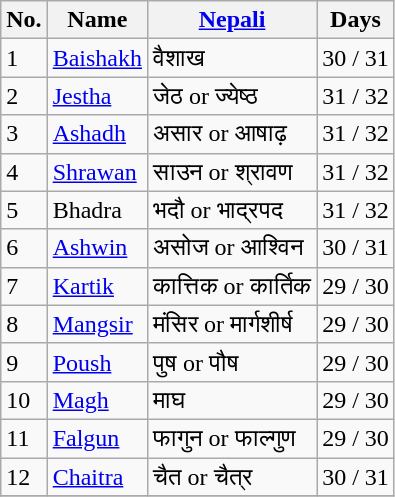<table class="wikitable">
<tr>
<th>No.</th>
<th>Name</th>
<th><a href='#'>Nepali</a></th>
<th>Days</th>
</tr>
<tr>
<td>1</td>
<td><a href='#'>Baishakh</a></td>
<td>वैशाख</td>
<td>30 / 31</td>
</tr>
<tr>
<td>2</td>
<td><a href='#'>Jestha</a></td>
<td>जेठ or ज्येष्ठ</td>
<td>31 / 32</td>
</tr>
<tr hot _iop>
<td>3</td>
<td><a href='#'>Ashadh</a></td>
<td>असार or आषाढ़</td>
<td>31 / 32</td>
</tr>
<tr>
<td>4</td>
<td><a href='#'>Shrawan</a></td>
<td>साउन or श्रावण</td>
<td>31 / 32</td>
</tr>
<tr>
<td>5</td>
<td>Bhadra</td>
<td>भदौ or भाद्रपद</td>
<td>31 / 32</td>
</tr>
<tr>
<td>6</td>
<td><a href='#'>Ashwin</a></td>
<td>असोज or आश्विन</td>
<td>30 / 31</td>
</tr>
<tr>
<td>7</td>
<td><a href='#'>Kartik</a></td>
<td>कात्तिक or कार्तिक</td>
<td>29 / 30</td>
</tr>
<tr>
<td>8</td>
<td><a href='#'>Mangsir</a></td>
<td>मंसिर or मार्गशीर्ष</td>
<td>29 / 30</td>
</tr>
<tr>
<td>9</td>
<td><a href='#'>Poush</a></td>
<td>पुष or पौष</td>
<td>29 / 30</td>
</tr>
<tr>
<td>10</td>
<td><a href='#'>Magh</a></td>
<td>माघ</td>
<td>29 / 30</td>
</tr>
<tr>
<td>11</td>
<td><a href='#'>Falgun</a></td>
<td>फागुन or फाल्गुण</td>
<td>29 / 30</td>
</tr>
<tr>
<td>12</td>
<td><a href='#'>Chaitra</a></td>
<td>चैत or चैत्र</td>
<td>30 / 31</td>
</tr>
<tr>
</tr>
</table>
